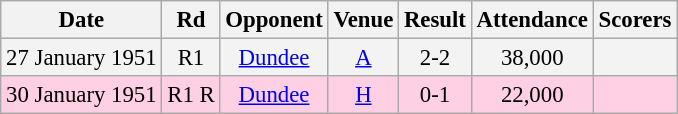<table class="wikitable sortable" style="font-size:95%; text-align:center">
<tr>
<th>Date</th>
<th>Rd</th>
<th>Opponent</th>
<th>Venue</th>
<th>Result</th>
<th>Attendance</th>
<th>Scorers</th>
</tr>
<tr bgcolor = "#f3f3f3">
<td>27 January 1951</td>
<td>R1</td>
<td><a href='#'>Dundee</a></td>
<td><a href='#'>A</a></td>
<td>2-2</td>
<td>38,000</td>
<td></td>
</tr>
<tr bgcolor = "#ffd0e3">
<td>30 January 1951</td>
<td>R1 R</td>
<td><a href='#'>Dundee</a></td>
<td><a href='#'>H</a></td>
<td>0-1</td>
<td>22,000</td>
<td></td>
</tr>
</table>
